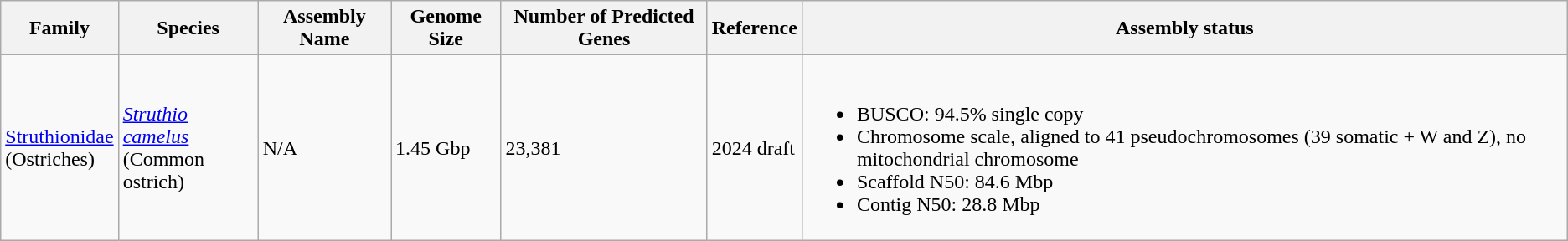<table class="wikitable sortable">
<tr>
<th>Family</th>
<th>Species</th>
<th>Assembly Name</th>
<th>Genome Size</th>
<th>Number of Predicted Genes</th>
<th>Reference</th>
<th>Assembly status</th>
</tr>
<tr>
<td><a href='#'>Struthionidae</a><br>(Ostriches)</td>
<td><em><a href='#'>Struthio camelus</a></em><br>(Common ostrich)</td>
<td>N/A</td>
<td>1.45 Gbp</td>
<td>23,381</td>
<td>2024 draft</td>
<td><br><ul><li>BUSCO: 94.5% single copy</li><li>Chromosome scale, aligned to 41 pseudochromosomes (39 somatic + W and Z), no mitochondrial chromosome</li><li>Scaffold N50: 84.6 Mbp</li><li>Contig N50: 28.8 Mbp</li></ul></td>
</tr>
</table>
